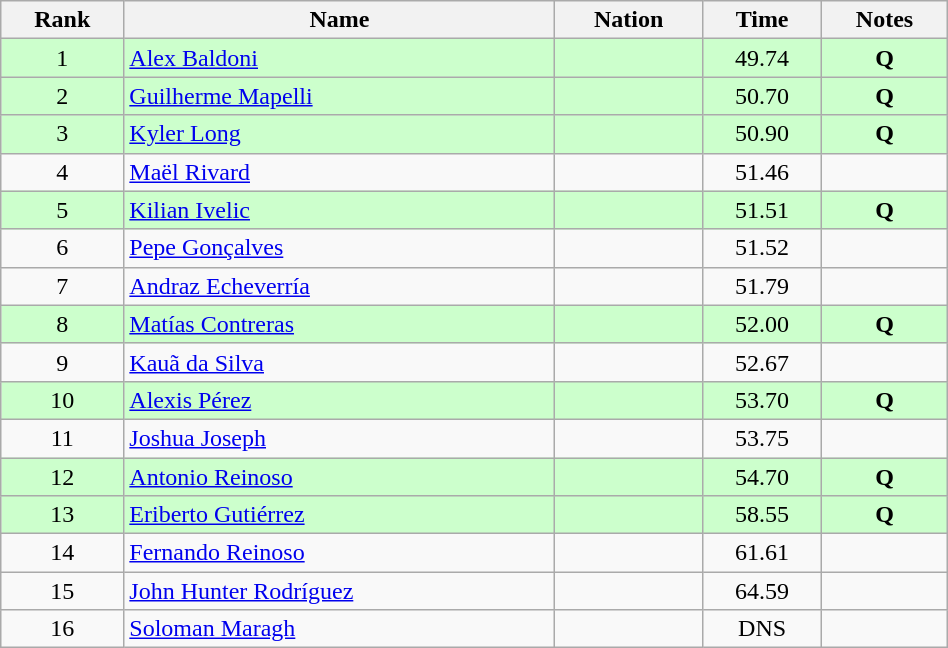<table class="wikitable sortable" style="text-align:center" width=50%>
<tr>
<th>Rank</th>
<th>Name</th>
<th>Nation</th>
<th>Time</th>
<th>Notes</th>
</tr>
<tr bgcolor=ccffcc>
<td>1</td>
<td align=left><a href='#'>Alex Baldoni</a></td>
<td align=left></td>
<td>49.74</td>
<td><strong>Q</strong></td>
</tr>
<tr bgcolor=ccffcc>
<td>2</td>
<td align=left><a href='#'>Guilherme Mapelli</a></td>
<td align=left></td>
<td>50.70</td>
<td><strong>Q</strong></td>
</tr>
<tr bgcolor=ccffcc>
<td>3</td>
<td align=left><a href='#'>Kyler Long</a></td>
<td align=left></td>
<td>50.90</td>
<td><strong>Q</strong></td>
</tr>
<tr>
<td>4</td>
<td align=left><a href='#'>Maël Rivard</a></td>
<td align=left></td>
<td>51.46</td>
<td></td>
</tr>
<tr bgcolor=ccffcc>
<td>5</td>
<td align=left><a href='#'>Kilian Ivelic</a></td>
<td align=left></td>
<td>51.51</td>
<td><strong>Q</strong></td>
</tr>
<tr>
<td>6</td>
<td align=left><a href='#'>Pepe Gonçalves</a></td>
<td align=left></td>
<td>51.52</td>
<td></td>
</tr>
<tr>
<td>7</td>
<td align=left><a href='#'>Andraz Echeverría</a></td>
<td align=left></td>
<td>51.79</td>
<td></td>
</tr>
<tr bgcolor=ccffcc>
<td>8</td>
<td align=left><a href='#'>Matías Contreras</a></td>
<td align=left></td>
<td>52.00</td>
<td><strong>Q</strong></td>
</tr>
<tr>
<td>9</td>
<td align=left><a href='#'>Kauã da Silva</a></td>
<td align=left></td>
<td>52.67</td>
<td></td>
</tr>
<tr bgcolor=ccffcc>
<td>10</td>
<td align=left><a href='#'>Alexis Pérez</a></td>
<td align=left></td>
<td>53.70</td>
<td><strong>Q</strong></td>
</tr>
<tr>
<td>11</td>
<td align=left><a href='#'>Joshua Joseph</a></td>
<td align=left></td>
<td>53.75</td>
<td></td>
</tr>
<tr bgcolor=ccffcc>
<td>12</td>
<td align=left><a href='#'>Antonio Reinoso</a></td>
<td align=left></td>
<td>54.70</td>
<td><strong>Q</strong></td>
</tr>
<tr bgcolor=ccffcc>
<td>13</td>
<td align=left><a href='#'>Eriberto Gutiérrez</a></td>
<td align=left></td>
<td>58.55</td>
<td><strong>Q</strong></td>
</tr>
<tr>
<td>14</td>
<td align=left><a href='#'>Fernando Reinoso</a></td>
<td align=left></td>
<td>61.61</td>
<td></td>
</tr>
<tr>
<td>15</td>
<td align=left><a href='#'>John Hunter Rodríguez</a></td>
<td align=left></td>
<td>64.59</td>
<td></td>
</tr>
<tr>
<td>16</td>
<td align=left><a href='#'>Soloman Maragh</a></td>
<td align=left></td>
<td>DNS</td>
<td></td>
</tr>
</table>
